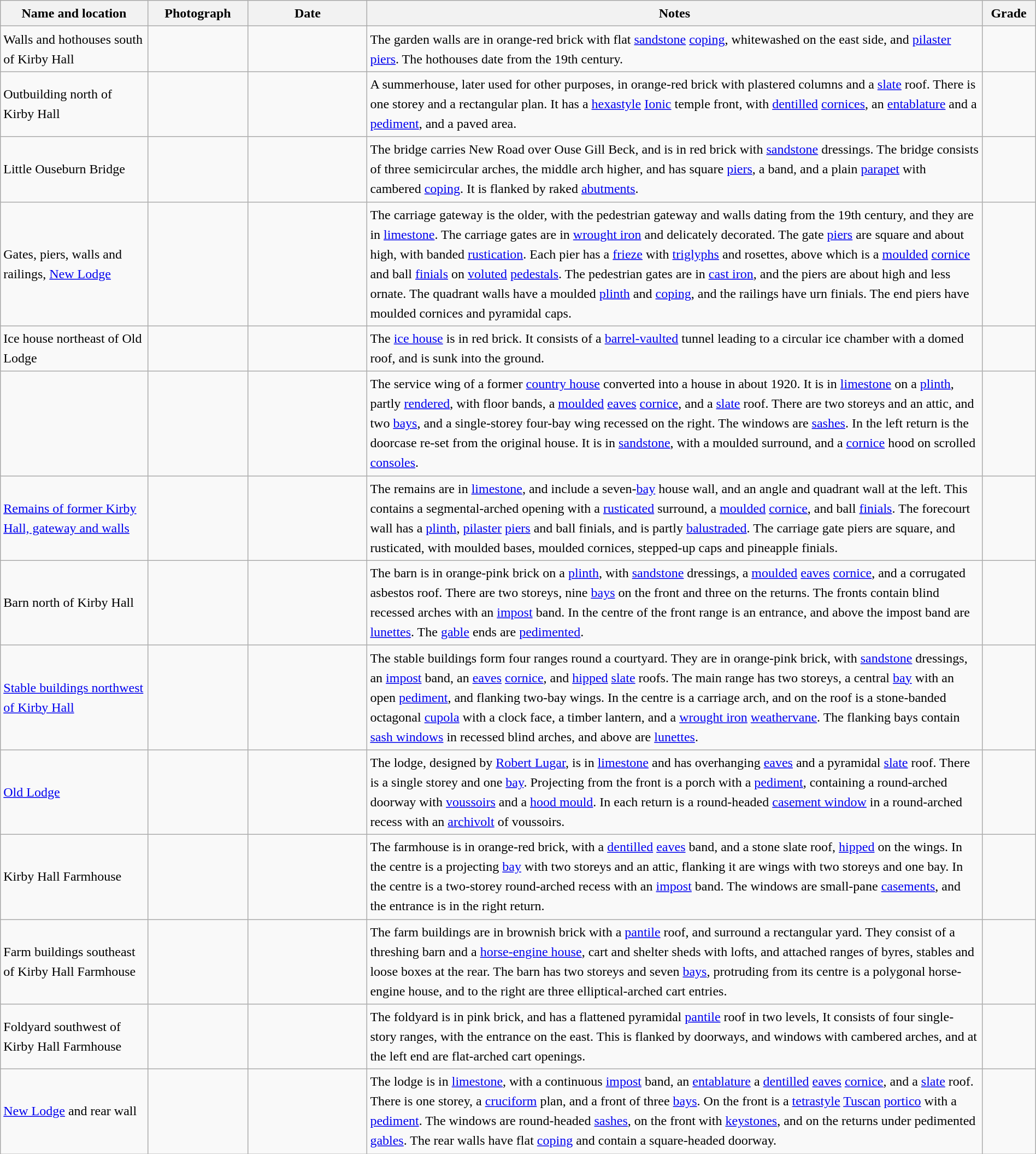<table class="wikitable sortable plainrowheaders" style="width:100%; border:0px; text-align:left; line-height:150%">
<tr>
<th scope="col" style="width:150px">Name and location</th>
<th scope="col" style="width:100px" class="unsortable">Photograph</th>
<th scope="col" style="width:120px">Date</th>
<th scope="col" style="width:650px" class="unsortable">Notes</th>
<th scope="col" style="width:50px">Grade</th>
</tr>
<tr>
<td>Walls and hothouses south of Kirby Hall<br><small></small></td>
<td></td>
<td align="center"></td>
<td>The garden walls are in orange-red brick with flat <a href='#'>sandstone</a> <a href='#'>coping</a>, whitewashed on the east side, and <a href='#'>pilaster</a> <a href='#'>piers</a>. The hothouses date from the 19th century.</td>
<td align="center" ></td>
</tr>
<tr>
<td>Outbuilding north of Kirby Hall<br><small></small></td>
<td></td>
<td align="center"></td>
<td>A summerhouse, later used for other purposes, in orange-red brick with plastered columns and a <a href='#'>slate</a> roof. There is one storey and a rectangular plan. It has a <a href='#'>hexastyle</a> <a href='#'>Ionic</a> temple front, with <a href='#'>dentilled</a> <a href='#'>cornices</a>, an <a href='#'>entablature</a> and a <a href='#'>pediment</a>, and a paved area.</td>
<td align="center" ></td>
</tr>
<tr>
<td>Little Ouseburn Bridge<br><small></small></td>
<td></td>
<td align="center"></td>
<td>The bridge carries New Road over Ouse Gill Beck, and is in red brick with <a href='#'>sandstone</a> dressings. The bridge consists of three semicircular arches, the middle arch higher, and has square <a href='#'>piers</a>, a band, and a plain <a href='#'>parapet</a> with cambered <a href='#'>coping</a>. It is flanked by raked <a href='#'>abutments</a>.</td>
<td align="center" ></td>
</tr>
<tr>
<td>Gates, piers, walls and railings, <a href='#'>New Lodge</a><br><small></small></td>
<td></td>
<td align="center"></td>
<td>The carriage gateway is the older, with the pedestrian gateway and walls dating from the 19th century, and they are in <a href='#'>limestone</a>. The carriage gates are in <a href='#'>wrought iron</a> and delicately decorated. The gate <a href='#'>piers</a> are square and about  high, with banded <a href='#'>rustication</a>. Each pier has a <a href='#'>frieze</a> with <a href='#'>triglyphs</a> and rosettes, above which is a <a href='#'>moulded</a> <a href='#'>cornice</a> and ball <a href='#'>finials</a> on <a href='#'>voluted</a> <a href='#'>pedestals</a>. The pedestrian gates are in <a href='#'>cast iron</a>, and the piers are about  high and less ornate. The quadrant walls have a moulded <a href='#'>plinth</a> and <a href='#'>coping</a>, and the railings have urn finials. The end piers have moulded cornices and pyramidal caps.</td>
<td align="center" ></td>
</tr>
<tr>
<td>Ice house northeast of Old Lodge<br><small></small></td>
<td></td>
<td align="center"></td>
<td>The <a href='#'>ice house</a> is in red brick. It consists of a <a href='#'>barrel-vaulted</a> tunnel leading to a circular ice chamber with a domed roof, and is sunk into the ground.</td>
<td align="center" ></td>
</tr>
<tr>
<td><a href='#'></a><br><small></small></td>
<td></td>
<td align="center"></td>
<td>The service wing of a former <a href='#'>country house</a> converted into a house in about 1920. It is in <a href='#'>limestone</a> on a <a href='#'>plinth</a>, partly <a href='#'>rendered</a>, with floor bands, a <a href='#'>moulded</a> <a href='#'>eaves</a> <a href='#'>cornice</a>, and a <a href='#'>slate</a> roof. There are two storeys and an attic, and two <a href='#'>bays</a>, and a single-storey four-bay wing recessed on the right. The windows are <a href='#'>sashes</a>. In the left return is the doorcase re-set from the original house. It is in <a href='#'>sandstone</a>, with a moulded surround, and a <a href='#'>cornice</a> hood on scrolled <a href='#'>consoles</a>.</td>
<td align="center" ></td>
</tr>
<tr>
<td><a href='#'>Remains of former Kirby Hall, gateway and walls</a><br><small></small></td>
<td></td>
<td align="center"></td>
<td>The remains are in <a href='#'>limestone</a>, and include a seven-<a href='#'>bay</a> house wall, and an angle and quadrant wall at the left. This contains a segmental-arched opening with a <a href='#'>rusticated</a> surround, a <a href='#'>moulded</a> <a href='#'>cornice</a>, and ball <a href='#'>finials</a>. The forecourt wall has a <a href='#'>plinth</a>, <a href='#'>pilaster</a> <a href='#'>piers</a> and ball finials, and is partly <a href='#'>balustraded</a>. The carriage gate piers are square, and rusticated, with moulded bases, moulded cornices, stepped-up caps and pineapple finials.</td>
<td align="center" ></td>
</tr>
<tr>
<td>Barn north of Kirby Hall<br><small></small></td>
<td></td>
<td align="center"></td>
<td>The barn is in orange-pink brick on a <a href='#'>plinth</a>, with <a href='#'>sandstone</a> dressings, a <a href='#'>moulded</a> <a href='#'>eaves</a> <a href='#'>cornice</a>, and a corrugated asbestos roof.  There are two storeys, nine <a href='#'>bays</a> on the front and three on the returns. The fronts contain blind recessed arches with an <a href='#'>impost</a> band. In the centre of the front range is an entrance, and above the impost band are <a href='#'>lunettes</a>. The <a href='#'>gable</a> ends are <a href='#'>pedimented</a>.</td>
<td align="center" ></td>
</tr>
<tr>
<td><a href='#'>Stable buildings northwest of Kirby Hall</a><br><small></small></td>
<td></td>
<td align="center"></td>
<td>The stable buildings form four ranges round a courtyard. They are in orange-pink brick, with <a href='#'>sandstone</a> dressings, an <a href='#'>impost</a> band, an <a href='#'>eaves</a> <a href='#'>cornice</a>, and <a href='#'>hipped</a> <a href='#'>slate</a> roofs. The main range has two storeys, a central <a href='#'>bay</a> with an open <a href='#'>pediment</a>, and flanking two-bay wings. In the centre is a carriage arch, and on the roof is a stone-banded octagonal <a href='#'>cupola</a> with a clock face, a timber lantern, and a <a href='#'>wrought iron</a> <a href='#'>weathervane</a>. The flanking bays contain <a href='#'>sash windows</a> in recessed blind arches, and above are <a href='#'>lunettes</a>.</td>
<td align="center" ></td>
</tr>
<tr>
<td><a href='#'>Old Lodge</a><br><small></small></td>
<td></td>
<td align="center"></td>
<td>The lodge, designed by <a href='#'>Robert Lugar</a>, is in <a href='#'>limestone</a> and has overhanging <a href='#'>eaves</a> and a pyramidal <a href='#'>slate</a> roof. There is a single storey and one <a href='#'>bay</a>. Projecting from the front is a porch with a <a href='#'>pediment</a>, containing a round-arched doorway with <a href='#'>voussoirs</a> and a <a href='#'>hood mould</a>. In each return is a round-headed <a href='#'>casement window</a> in a round-arched recess with an <a href='#'>archivolt</a> of voussoirs.</td>
<td align="center" ></td>
</tr>
<tr>
<td>Kirby Hall Farmhouse<br><small></small></td>
<td></td>
<td align="center"></td>
<td>The farmhouse is in orange-red brick, with a <a href='#'>dentilled</a> <a href='#'>eaves</a> band, and a stone slate roof, <a href='#'>hipped</a> on the wings. In the centre is a projecting <a href='#'>bay</a> with two storeys and an attic, flanking it are wings with two storeys and one bay. In the centre is a two-storey round-arched recess with an <a href='#'>impost</a> band. The windows are small-pane <a href='#'>casements</a>, and the entrance is in the right return.</td>
<td align="center" ></td>
</tr>
<tr>
<td>Farm buildings southeast of Kirby Hall Farmhouse<br><small></small></td>
<td></td>
<td align="center"></td>
<td>The farm buildings are in brownish brick with a <a href='#'>pantile</a> roof, and surround a rectangular yard. They consist of a threshing barn and a <a href='#'>horse-engine house</a>, cart and shelter sheds with lofts, and attached ranges of byres, stables and loose boxes at the rear. The barn has two storeys and seven <a href='#'>bays</a>, protruding from its centre is a polygonal horse-engine house, and to the right are three elliptical-arched cart entries.</td>
<td align="center" ></td>
</tr>
<tr>
<td>Foldyard southwest of Kirby Hall Farmhouse<br><small></small></td>
<td></td>
<td align="center"></td>
<td>The foldyard is in pink brick, and has a flattened pyramidal <a href='#'>pantile</a> roof in two levels, It consists of four single-story ranges, with the entrance on the east. This is flanked by doorways, and windows with cambered arches, and at the left end are flat-arched cart openings.</td>
<td align="center" ></td>
</tr>
<tr>
<td><a href='#'>New Lodge</a> and rear wall<br><small></small></td>
<td></td>
<td align="center"></td>
<td>The lodge is in <a href='#'>limestone</a>, with a continuous <a href='#'>impost</a> band, an <a href='#'>entablature</a> a <a href='#'>dentilled</a> <a href='#'>eaves</a> <a href='#'>cornice</a>, and a <a href='#'>slate</a> roof. There is one storey, a <a href='#'>cruciform</a> plan, and a front of three <a href='#'>bays</a>. On the front is a <a href='#'>tetrastyle</a> <a href='#'>Tuscan</a> <a href='#'>portico</a> with a <a href='#'>pediment</a>. The windows are round-headed <a href='#'>sashes</a>, on the front with <a href='#'>keystones</a>, and on the returns under pedimented <a href='#'>gables</a>. The rear walls have flat <a href='#'>coping</a> and contain a square-headed doorway.</td>
<td align="center" ></td>
</tr>
<tr>
</tr>
</table>
